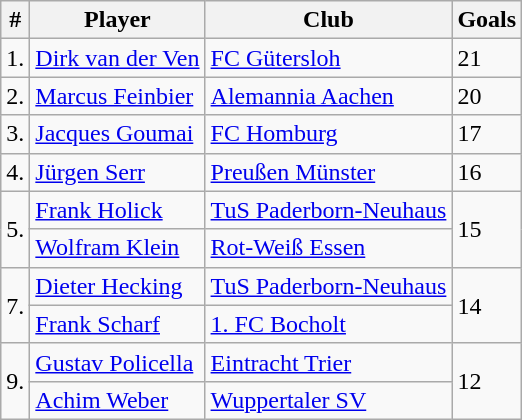<table class="wikitable">
<tr>
<th>#</th>
<th>Player</th>
<th>Club</th>
<th>Goals</th>
</tr>
<tr>
<td>1.</td>
<td> <a href='#'>Dirk van der Ven</a></td>
<td><a href='#'>FC Gütersloh</a></td>
<td>21</td>
</tr>
<tr>
<td>2.</td>
<td> <a href='#'>Marcus Feinbier</a></td>
<td><a href='#'>Alemannia Aachen</a></td>
<td>20</td>
</tr>
<tr>
<td>3.</td>
<td> <a href='#'>Jacques Goumai</a></td>
<td><a href='#'>FC Homburg</a></td>
<td>17</td>
</tr>
<tr>
<td>4.</td>
<td> <a href='#'>Jürgen Serr</a></td>
<td><a href='#'>Preußen Münster</a></td>
<td>16</td>
</tr>
<tr>
<td rowspan="2">5.</td>
<td> <a href='#'>Frank Holick</a></td>
<td><a href='#'>TuS Paderborn-Neuhaus</a></td>
<td rowspan="2">15</td>
</tr>
<tr>
<td> <a href='#'>Wolfram Klein</a></td>
<td><a href='#'>Rot-Weiß Essen</a></td>
</tr>
<tr>
<td rowspan="2">7.</td>
<td> <a href='#'>Dieter Hecking</a></td>
<td><a href='#'>TuS Paderborn-Neuhaus</a></td>
<td rowspan="2">14</td>
</tr>
<tr>
<td> <a href='#'>Frank Scharf</a></td>
<td><a href='#'>1. FC Bocholt</a></td>
</tr>
<tr>
<td rowspan="2">9.</td>
<td> <a href='#'>Gustav Policella</a></td>
<td><a href='#'>Eintracht Trier</a></td>
<td rowspan="2">12</td>
</tr>
<tr>
<td> <a href='#'>Achim Weber</a></td>
<td><a href='#'>Wuppertaler SV</a></td>
</tr>
</table>
